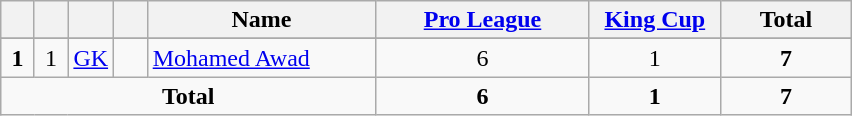<table class="wikitable" style="text-align:center">
<tr>
<th width=15></th>
<th width=15></th>
<th width=15></th>
<th width=15></th>
<th width=145>Name</th>
<th width=135><a href='#'>Pro League</a></th>
<th width=80><a href='#'>King Cup</a></th>
<th width=80>Total</th>
</tr>
<tr>
</tr>
<tr>
<td><strong>1</strong></td>
<td>1</td>
<td><a href='#'>GK</a></td>
<td></td>
<td align=left><a href='#'>Mohamed Awad</a></td>
<td>6</td>
<td>1</td>
<td><strong>7</strong></td>
</tr>
<tr>
<td colspan=5><strong>Total</strong></td>
<td><strong>6</strong></td>
<td><strong>1</strong></td>
<td><strong>7</strong></td>
</tr>
</table>
